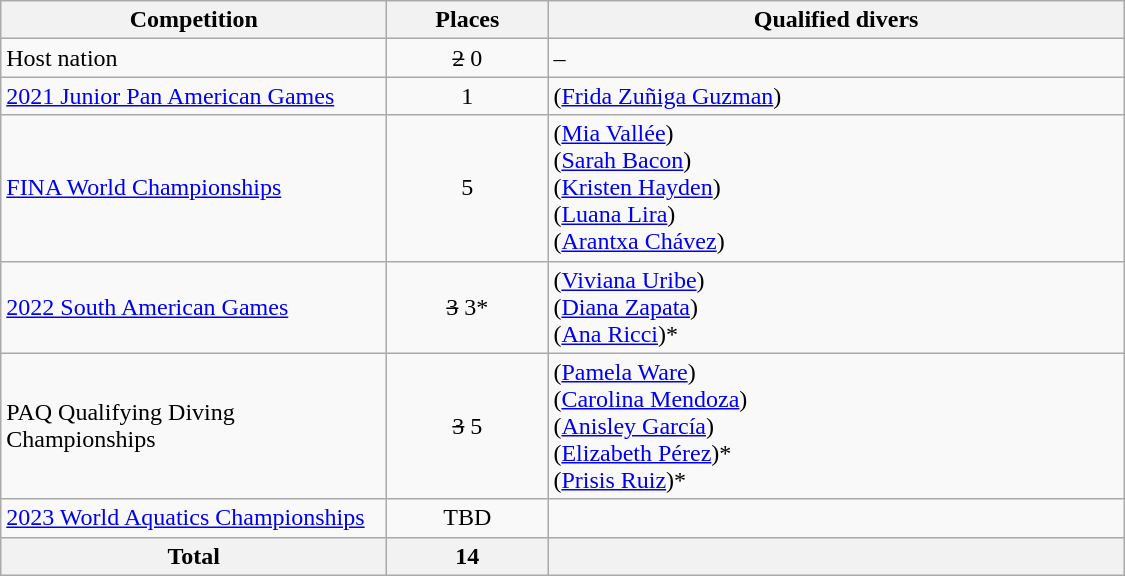<table class="wikitable" width=750>
<tr>
<th width=250>Competition</th>
<th width=100>Places</th>
<th>Qualified divers</th>
</tr>
<tr>
<td>Host nation</td>
<td style="text-align:center;"><s>2</s> 0</td>
<td>–</td>
</tr>
<tr>
<td><a href='#'>2021 Junior Pan American Games</a></td>
<td style="text-align:center">1</td>
<td> (<a href='#'>Frida Zuñiga Guzman</a>)</td>
</tr>
<tr>
<td><a href='#'>FINA World Championships</a></td>
<td style="text-align:center">5</td>
<td> (<a href='#'>Mia Vallée</a>)<br> (<a href='#'>Sarah Bacon</a>)<br> (<a href='#'>Kristen Hayden</a>)<br> (<a href='#'>Luana Lira</a>)<br> (<a href='#'>Arantxa Chávez</a>)</td>
</tr>
<tr>
<td><a href='#'>2022 South American Games</a></td>
<td style="text-align:center"><s>3</s> 3*</td>
<td> (<a href='#'>Viviana Uribe</a>)<br> (<a href='#'>Diana Zapata</a>)<br> (<a href='#'>Ana Ricci</a>)*</td>
</tr>
<tr>
<td>PAQ Qualifying Diving Championships</td>
<td style="text-align:center"><s>3</s> 5</td>
<td> (<a href='#'>Pamela Ware</a>)<br> (<a href='#'>Carolina Mendoza</a>)<br> (<a href='#'>Anisley García</a>)<br> (<a href='#'>Elizabeth Pérez</a>)*<br> (<a href='#'>Prisis Ruiz</a>)*</td>
</tr>
<tr>
<td><a href='#'>2023 World Aquatics Championships</a></td>
<td style="text-align:center">TBD</td>
<td></td>
</tr>
<tr>
<th>Total</th>
<th>14</th>
<th></th>
</tr>
</table>
